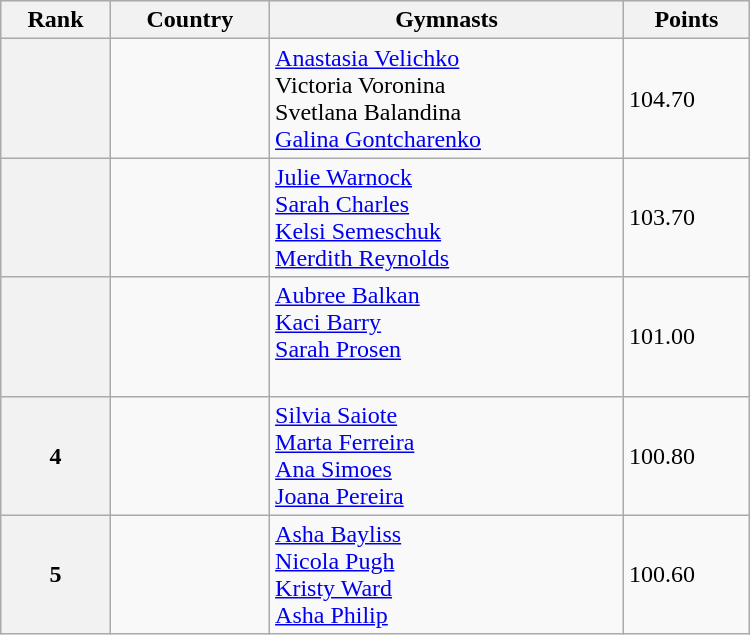<table class="wikitable" width=500>
<tr bgcolor="#efefef">
<th>Rank</th>
<th>Country</th>
<th>Gymnasts</th>
<th>Points</th>
</tr>
<tr>
<th></th>
<td></td>
<td><a href='#'>Anastasia Velichko</a> <br> Victoria Voronina <br> Svetlana Balandina <br> <a href='#'>Galina Gontcharenko</a></td>
<td>104.70</td>
</tr>
<tr>
<th></th>
<td></td>
<td><a href='#'>Julie Warnock</a> <br> <a href='#'>Sarah Charles</a> <br> <a href='#'>Kelsi Semeschuk</a> <br> <a href='#'>Merdith Reynolds</a></td>
<td>103.70</td>
</tr>
<tr>
<th></th>
<td></td>
<td><a href='#'>Aubree Balkan</a> <br> <a href='#'>Kaci Barry</a> <br> <a href='#'>Sarah Prosen</a> <br>  </td>
<td>101.00</td>
</tr>
<tr>
<th>4</th>
<td></td>
<td><a href='#'>Silvia Saiote</a>  <br> <a href='#'>Marta Ferreira</a> <br> <a href='#'>Ana Simoes</a> <br> <a href='#'>Joana Pereira</a></td>
<td>100.80</td>
</tr>
<tr>
<th>5</th>
<td></td>
<td><a href='#'>Asha Bayliss</a> <br> <a href='#'>Nicola Pugh</a> <br> <a href='#'>Kristy Ward</a> <br> <a href='#'>Asha Philip</a></td>
<td>100.60</td>
</tr>
</table>
